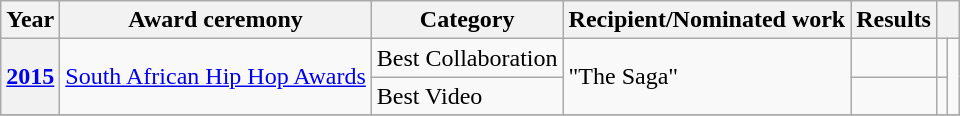<table class="wikitable">
<tr>
<th>Year</th>
<th>Award ceremony</th>
<th>Category</th>
<th>Recipient/Nominated work</th>
<th>Results</th>
<th colspan="2"></th>
</tr>
<tr>
<th rowspan="2"><a href='#'>2015</a></th>
<td rowspan="2"><a href='#'>South African Hip Hop Awards</a></td>
<td>Best Collaboration</td>
<td rowspan="2">"The Saga"</td>
<td></td>
<td></td>
<td rowspan="2"></td>
</tr>
<tr>
<td>Best Video</td>
<td></td>
<td></td>
</tr>
<tr>
</tr>
</table>
